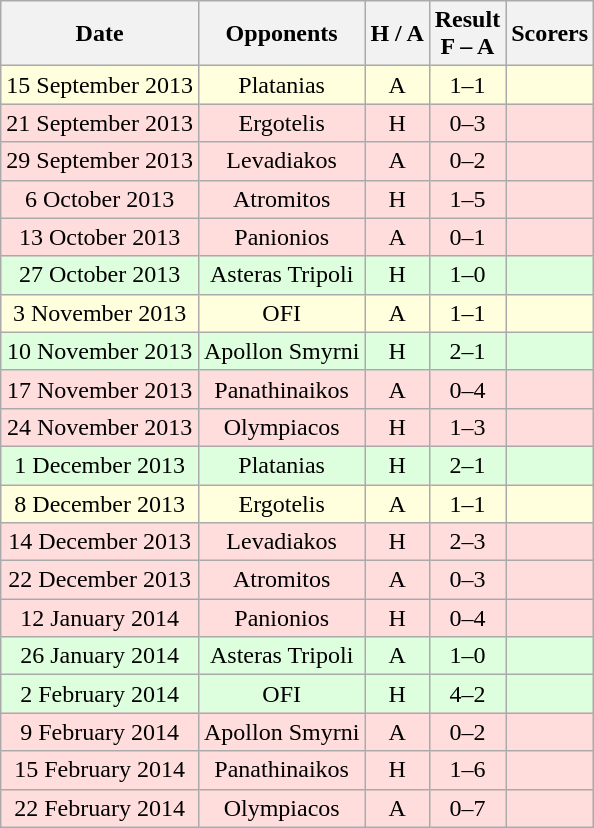<table class="wikitable" style="text-align:center">
<tr>
<th>Date</th>
<th>Opponents</th>
<th>H / A</th>
<th>Result<br>F – A</th>
<th>Scorers</th>
</tr>
<tr bgcolor="#ffffdd">
<td>15 September 2013</td>
<td>Platanias</td>
<td>A</td>
<td>1–1</td>
<td></td>
</tr>
<tr bgcolor="#ffdddd">
<td>21 September 2013</td>
<td>Ergotelis</td>
<td>H</td>
<td>0–3</td>
<td></td>
</tr>
<tr bgcolor="#ffdddd">
<td>29 September 2013</td>
<td>Levadiakos</td>
<td>A</td>
<td>0–2</td>
<td></td>
</tr>
<tr bgcolor="#ffdddd">
<td>6 October 2013</td>
<td>Atromitos</td>
<td>H</td>
<td>1–5</td>
<td></td>
</tr>
<tr bgcolor="#ffdddd">
<td>13 October 2013</td>
<td>Panionios</td>
<td>A</td>
<td>0–1</td>
<td></td>
</tr>
<tr bgcolor="#ddffdd">
<td>27 October 2013</td>
<td>Asteras Tripoli</td>
<td>H</td>
<td>1–0</td>
<td></td>
</tr>
<tr bgcolor="#ffffdd">
<td>3 November 2013</td>
<td>OFI</td>
<td>A</td>
<td>1–1</td>
<td></td>
</tr>
<tr bgcolor="#ddffdd">
<td>10 November 2013</td>
<td>Apollon Smyrni</td>
<td>H</td>
<td>2–1</td>
<td></td>
</tr>
<tr bgcolor="#ffdddd">
<td>17 November 2013</td>
<td>Panathinaikos</td>
<td>A</td>
<td>0–4</td>
<td></td>
</tr>
<tr bgcolor="#ffdddd">
<td>24 November 2013</td>
<td>Olympiacos</td>
<td>H</td>
<td>1–3</td>
<td></td>
</tr>
<tr bgcolor="#ddffdd">
<td>1 December 2013</td>
<td>Platanias</td>
<td>H</td>
<td>2–1</td>
<td></td>
</tr>
<tr bgcolor="#ffffdd">
<td>8 December 2013</td>
<td>Ergotelis</td>
<td>A</td>
<td>1–1</td>
<td></td>
</tr>
<tr bgcolor="#ffdddd">
<td>14 December 2013</td>
<td>Levadiakos</td>
<td>H</td>
<td>2–3</td>
<td></td>
</tr>
<tr bgcolor="#ffdddd">
<td>22 December 2013</td>
<td>Atromitos</td>
<td>A</td>
<td>0–3</td>
<td></td>
</tr>
<tr bgcolor="#ffdddd">
<td>12 January 2014</td>
<td>Panionios</td>
<td>H</td>
<td>0–4</td>
<td></td>
</tr>
<tr bgcolor="#ddffdd">
<td>26 January 2014</td>
<td>Asteras Tripoli</td>
<td>A</td>
<td>1–0</td>
<td></td>
</tr>
<tr bgcolor="#ddffdd">
<td>2 February 2014</td>
<td>OFI</td>
<td>H</td>
<td>4–2</td>
<td></td>
</tr>
<tr bgcolor="#ffdddd">
<td>9 February 2014</td>
<td>Apollon Smyrni</td>
<td>A</td>
<td>0–2</td>
<td></td>
</tr>
<tr bgcolor="#ffdddd">
<td>15 February 2014</td>
<td>Panathinaikos</td>
<td>H</td>
<td>1–6</td>
<td></td>
</tr>
<tr bgcolor="#ffdddd">
<td>22 February 2014</td>
<td>Olympiacos</td>
<td>A</td>
<td>0–7</td>
<td></td>
</tr>
</table>
